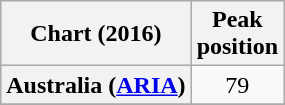<table class="wikitable sortable plainrowheaders" style="text-align:center">
<tr>
<th>Chart (2016)</th>
<th>Peak<br>position</th>
</tr>
<tr>
<th scope="row">Australia (<a href='#'>ARIA</a>)</th>
<td>79</td>
</tr>
<tr>
</tr>
</table>
